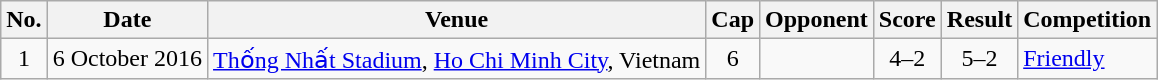<table class="wikitable sortable">
<tr>
<th scope=col>No.</th>
<th scope=col>Date</th>
<th scope=col>Venue</th>
<th scope=col>Cap</th>
<th scope=col>Opponent</th>
<th scope=col>Score</th>
<th scope=col>Result</th>
<th scope=col>Competition</th>
</tr>
<tr>
<td align=center>1</td>
<td>6 October 2016</td>
<td><a href='#'>Thống Nhất Stadium</a>, <a href='#'>Ho Chi Minh City</a>, Vietnam</td>
<td align=center>6</td>
<td></td>
<td align=center>4–2</td>
<td align=center>5–2</td>
<td><a href='#'>Friendly</a></td>
</tr>
</table>
